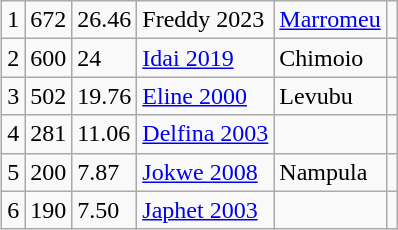<table class="wikitable sortable" align=right style="margin: 0 0 0.5em 1em">
<tr>
<td>1</td>
<td>672</td>
<td>26.46</td>
<td>Freddy 2023</td>
<td><a href='#'>Marromeu</a></td>
<td></td>
</tr>
<tr>
<td>2</td>
<td>600</td>
<td>24</td>
<td><a href='#'>Idai 2019</a></td>
<td>Chimoio</td>
<td></td>
</tr>
<tr>
<td>3</td>
<td>502</td>
<td>19.76</td>
<td><a href='#'>Eline 2000</a></td>
<td>Levubu</td>
<td></td>
</tr>
<tr>
<td>4</td>
<td>281</td>
<td>11.06</td>
<td><a href='#'>Delfina 2003</a></td>
<td></td>
<td></td>
</tr>
<tr>
<td>5</td>
<td>200</td>
<td>7.87</td>
<td><a href='#'>Jokwe 2008</a></td>
<td>Nampula</td>
<td></td>
</tr>
<tr>
<td>6</td>
<td>190</td>
<td>7.50</td>
<td><a href='#'>Japhet 2003</a></td>
<td></td>
<td></td>
</tr>
</table>
